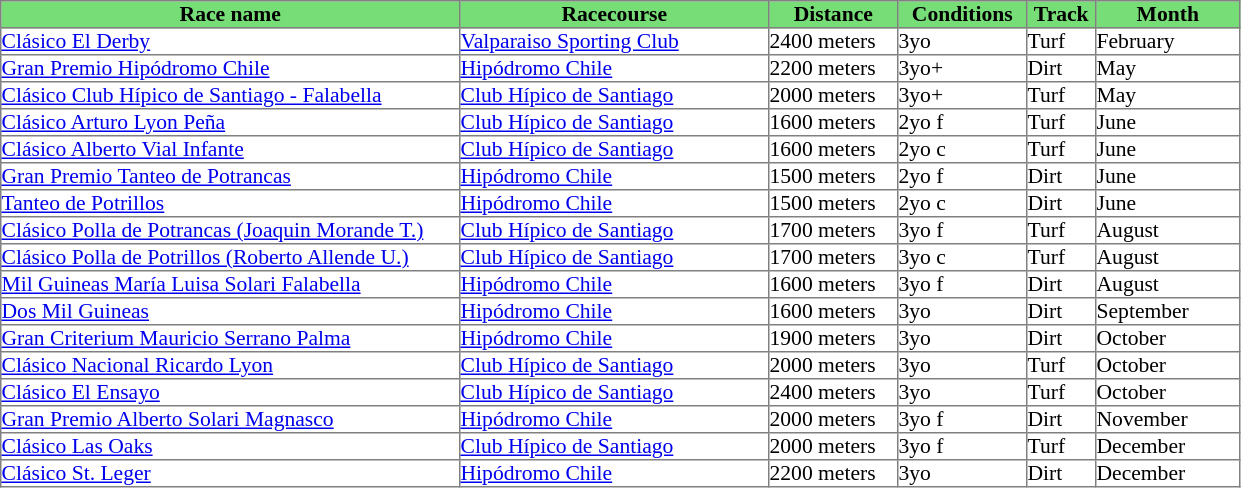<table class = "sortable" | border="1" cellpadding="0" style="border-collapse: collapse; font-size:90%">
<tr bgcolor="#77dd77" align="center">
<th>Race name</th>
<th>Racecourse</th>
<th>Distance</th>
<th>Conditions</th>
<th>Track</th>
<th>Month</th>
</tr>
<tr>
<td width="305"><a href='#'>Clásico El Derby</a></td>
<td width="205"><a href='#'>Valparaiso Sporting Club</a></td>
<td width="85">2400 meters</td>
<td width="85">3yo</td>
<td width="45">Turf</td>
<td width="95">February</td>
</tr>
<tr>
<td><a href='#'>Gran Premio Hipódromo Chile</a></td>
<td><a href='#'>Hipódromo Chile</a></td>
<td>2200 meters</td>
<td>3yo+</td>
<td>Dirt</td>
<td>May</td>
</tr>
<tr>
<td><a href='#'>Clásico Club Hípico de Santiago - Falabella</a></td>
<td><a href='#'>Club Hípico de Santiago</a></td>
<td>2000 meters</td>
<td>3yo+</td>
<td>Turf</td>
<td>May</td>
</tr>
<tr>
<td><a href='#'>Clásico Arturo Lyon Peña</a></td>
<td><a href='#'>Club Hípico de Santiago</a></td>
<td>1600 meters</td>
<td>2yo f</td>
<td>Turf</td>
<td>June</td>
</tr>
<tr>
<td><a href='#'>Clásico Alberto Vial Infante</a></td>
<td><a href='#'>Club Hípico de Santiago</a></td>
<td>1600 meters</td>
<td>2yo c</td>
<td>Turf</td>
<td>June</td>
</tr>
<tr>
<td><a href='#'>Gran Premio Tanteo de Potrancas</a></td>
<td><a href='#'>Hipódromo Chile</a></td>
<td>1500 meters</td>
<td>2yo f</td>
<td>Dirt</td>
<td>June</td>
</tr>
<tr>
<td><a href='#'>Tanteo de Potrillos</a></td>
<td><a href='#'>Hipódromo Chile</a></td>
<td>1500 meters</td>
<td>2yo c</td>
<td>Dirt</td>
<td>June</td>
</tr>
<tr>
<td><a href='#'>Clásico Polla de Potrancas (Joaquin Morande T.)</a></td>
<td><a href='#'>Club Hípico de Santiago</a></td>
<td>1700 meters</td>
<td>3yo f</td>
<td>Turf</td>
<td>August</td>
</tr>
<tr>
<td><a href='#'>Clásico Polla de Potrillos (Roberto Allende U.)</a></td>
<td><a href='#'>Club Hípico de Santiago</a></td>
<td>1700 meters</td>
<td>3yo c</td>
<td>Turf</td>
<td>August</td>
</tr>
<tr>
<td><a href='#'>Mil Guineas María Luisa Solari Falabella</a></td>
<td><a href='#'>Hipódromo Chile</a></td>
<td>1600 meters</td>
<td>3yo f</td>
<td>Dirt</td>
<td>August</td>
</tr>
<tr>
<td><a href='#'>Dos Mil Guineas</a></td>
<td><a href='#'>Hipódromo Chile</a></td>
<td>1600 meters</td>
<td>3yo</td>
<td>Dirt</td>
<td>September</td>
</tr>
<tr>
<td><a href='#'>Gran Criterium Mauricio Serrano Palma</a></td>
<td><a href='#'>Hipódromo Chile</a></td>
<td>1900 meters</td>
<td>3yo</td>
<td>Dirt</td>
<td>October</td>
</tr>
<tr>
<td><a href='#'>Clásico Nacional Ricardo Lyon</a></td>
<td><a href='#'>Club Hípico de Santiago</a></td>
<td>2000 meters</td>
<td>3yo</td>
<td>Turf</td>
<td>October</td>
</tr>
<tr>
<td><a href='#'>Clásico El Ensayo</a></td>
<td><a href='#'>Club Hípico de Santiago</a></td>
<td>2400 meters</td>
<td>3yo</td>
<td>Turf</td>
<td>October</td>
</tr>
<tr>
<td><a href='#'>Gran Premio Alberto Solari Magnasco</a></td>
<td><a href='#'>Hipódromo Chile</a></td>
<td>2000 meters</td>
<td>3yo f</td>
<td>Dirt</td>
<td>November</td>
</tr>
<tr>
<td><a href='#'>Clásico Las Oaks</a></td>
<td><a href='#'>Club Hípico de Santiago</a></td>
<td>2000 meters</td>
<td>3yo f</td>
<td>Turf</td>
<td>December</td>
</tr>
<tr>
<td><a href='#'>Clásico St. Leger</a></td>
<td><a href='#'>Hipódromo Chile</a></td>
<td>2200 meters</td>
<td>3yo</td>
<td>Dirt</td>
<td>December</td>
</tr>
</table>
